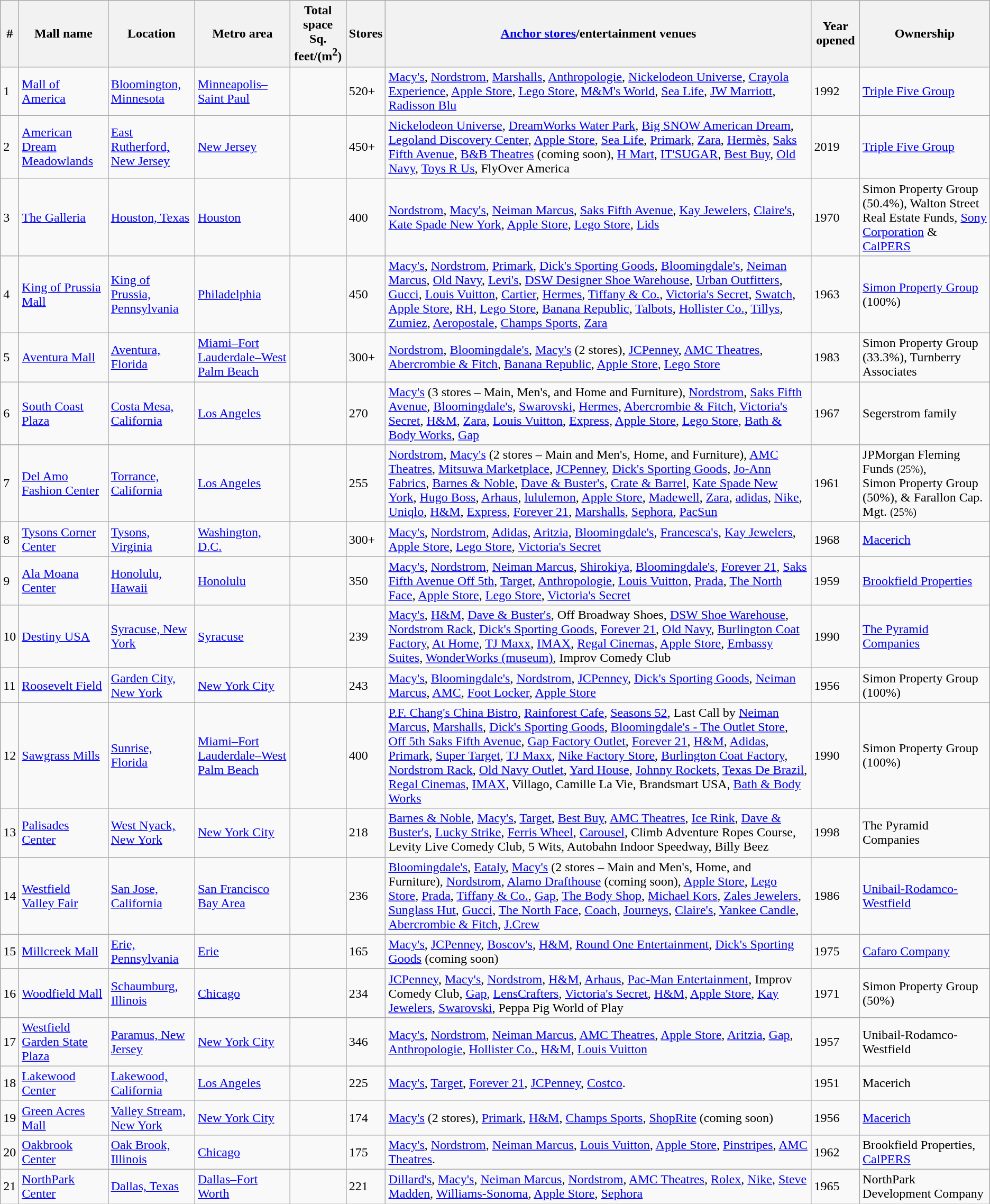<table class="wikitable sortable">
<tr>
<th data-sort-type=number>#</th>
<th>Mall name</th>
<th>Location</th>
<th>Metro area</th>
<th>Total space<br>Sq. feet/(m<sup>2</sup>)</th>
<th>Stores</th>
<th><a href='#'>Anchor stores</a>/entertainment venues</th>
<th>Year opened</th>
<th>Ownership</th>
</tr>
<tr>
<td>1</td>
<td><a href='#'>Mall of America</a></td>
<td><a href='#'>Bloomington, Minnesota</a></td>
<td><a href='#'>Minneapolis–Saint Paul</a></td>
<td></td>
<td>520+</td>
<td><a href='#'>Macy's</a>, <a href='#'>Nordstrom</a>, <a href='#'>Marshalls</a>, <a href='#'>Anthropologie</a>, <a href='#'>Nickelodeon Universe</a>, <a href='#'>Crayola Experience</a>, <a href='#'>Apple Store</a>, <a href='#'>Lego Store</a>, <a href='#'>M&M's World</a>, <a href='#'>Sea Life</a>,  <a href='#'>JW Marriott</a>, <a href='#'>Radisson Blu</a></td>
<td>1992</td>
<td><a href='#'>Triple Five Group</a></td>
</tr>
<tr>
<td>2</td>
<td><a href='#'>American Dream Meadowlands</a></td>
<td><a href='#'>East Rutherford, New Jersey</a></td>
<td><a href='#'>New Jersey</a></td>
<td></td>
<td>450+</td>
<td><a href='#'>Nickelodeon Universe</a>, <a href='#'>DreamWorks Water Park</a>, <a href='#'>Big SNOW American Dream</a>, <a href='#'>Legoland Discovery Center</a>, <a href='#'>Apple Store</a>, <a href='#'>Sea Life</a>, <a href='#'>Primark</a>, <a href='#'>Zara</a>, <a href='#'>Hermès</a>, <a href='#'>Saks Fifth Avenue</a>, <a href='#'>B&B Theatres</a> (coming soon), <a href='#'>H Mart</a>, <a href='#'>IT'SUGAR</a>, <a href='#'>Best Buy</a>, <a href='#'>Old Navy</a>, <a href='#'>Toys R Us</a>, FlyOver America</td>
<td>2019</td>
<td><a href='#'>Triple Five Group</a></td>
</tr>
<tr>
<td>3</td>
<td><a href='#'>The Galleria</a></td>
<td><a href='#'>Houston, Texas</a></td>
<td><a href='#'>Houston</a></td>
<td></td>
<td>400</td>
<td><a href='#'>Nordstrom</a>, <a href='#'>Macy's</a>, <a href='#'>Neiman Marcus</a>, <a href='#'>Saks Fifth Avenue</a>, <a href='#'>Kay Jewelers</a>, <a href='#'>Claire's</a>, <a href='#'>Kate Spade New York</a>, <a href='#'>Apple Store</a>, <a href='#'>Lego Store</a>, <a href='#'>Lids</a></td>
<td>1970</td>
<td>Simon Property Group (50.4%), Walton Street Real Estate Funds, <a href='#'>Sony Corporation</a> & <a href='#'>CalPERS</a></td>
</tr>
<tr>
<td>4</td>
<td><a href='#'>King of Prussia Mall</a></td>
<td><a href='#'>King of Prussia, Pennsylvania</a></td>
<td><a href='#'>Philadelphia</a></td>
<td></td>
<td>450</td>
<td><a href='#'>Macy's</a>, <a href='#'>Nordstrom</a>, <a href='#'>Primark</a>, <a href='#'>Dick's Sporting Goods</a>, <a href='#'>Bloomingdale's</a>, <a href='#'>Neiman Marcus</a>, <a href='#'>Old Navy</a>, <a href='#'>Levi's</a>, <a href='#'>DSW Designer Shoe Warehouse</a>, <a href='#'>Urban Outfitters</a>, <a href='#'>Gucci</a>, <a href='#'>Louis Vuitton</a>, <a href='#'>Cartier</a>, <a href='#'>Hermes</a>, <a href='#'>Tiffany & Co.</a>, <a href='#'>Victoria's Secret</a>, <a href='#'>Swatch</a>, <a href='#'>Apple Store</a>, <a href='#'>RH</a>, <a href='#'>Lego Store</a>, <a href='#'>Banana Republic</a>, <a href='#'>Talbots</a>, <a href='#'>Hollister Co.</a>, <a href='#'>Tillys</a>, <a href='#'>Zumiez</a>, <a href='#'>Aeropostale</a>, <a href='#'>Champs Sports</a>, <a href='#'>Zara</a></td>
<td>1963</td>
<td><a href='#'>Simon Property Group</a> (100%)</td>
</tr>
<tr>
<td>5</td>
<td><a href='#'>Aventura Mall</a></td>
<td><a href='#'>Aventura, Florida</a></td>
<td><a href='#'>Miami–Fort Lauderdale–West Palm Beach</a></td>
<td></td>
<td>300+<br></td>
<td><a href='#'>Nordstrom</a>, <a href='#'>Bloomingdale's</a>, <a href='#'>Macy's</a> (2 stores), <a href='#'>JCPenney</a>, <a href='#'>AMC Theatres</a>, <a href='#'>Abercrombie & Fitch</a>, <a href='#'>Banana Republic</a>, <a href='#'>Apple Store</a>, <a href='#'>Lego Store</a></td>
<td>1983</td>
<td>Simon Property Group (33.3%), Turnberry Associates</td>
</tr>
<tr>
<td>6</td>
<td><a href='#'>South Coast Plaza</a></td>
<td><a href='#'>Costa Mesa, California</a></td>
<td><a href='#'>Los Angeles</a></td>
<td></td>
<td>270</td>
<td><a href='#'>Macy's</a> (3 stores – Main, Men's, and Home and Furniture), <a href='#'>Nordstrom</a>, <a href='#'>Saks Fifth Avenue</a>, <a href='#'>Bloomingdale's</a>, <a href='#'>Swarovski</a>, <a href='#'>Hermes</a>, <a href='#'>Abercrombie & Fitch</a>, <a href='#'>Victoria's Secret</a>, <a href='#'>H&M</a>, <a href='#'>Zara</a>, <a href='#'>Louis Vuitton</a>, <a href='#'>Express</a>, <a href='#'>Apple Store</a>, <a href='#'>Lego Store</a>, <a href='#'>Bath & Body Works</a>, <a href='#'>Gap</a></td>
<td>1967</td>
<td>Segerstrom family</td>
</tr>
<tr>
<td>7</td>
<td><a href='#'>Del Amo Fashion Center</a></td>
<td><a href='#'>Torrance, California</a></td>
<td><a href='#'>Los Angeles</a></td>
<td></td>
<td>255</td>
<td><a href='#'>Nordstrom</a>, <a href='#'>Macy's</a> (2 stores – Main and Men's, Home, and Furniture), <a href='#'>AMC Theatres</a>, <a href='#'>Mitsuwa Marketplace</a>, <a href='#'>JCPenney</a>, <a href='#'>Dick's Sporting Goods</a>, <a href='#'>Jo-Ann Fabrics</a>, <a href='#'>Barnes & Noble</a>, <a href='#'>Dave & Buster's</a>, <a href='#'>Crate & Barrel</a>, <a href='#'>Kate Spade New York</a>, <a href='#'>Hugo Boss</a>, <a href='#'>Arhaus</a>, <a href='#'>lululemon</a>, <a href='#'>Apple Store</a>, <a href='#'>Madewell</a>, <a href='#'>Zara</a>, <a href='#'>adidas</a>, <a href='#'>Nike</a>, <a href='#'>Uniqlo</a>, <a href='#'>H&M</a>, <a href='#'>Express</a>, <a href='#'>Forever 21</a>, <a href='#'>Marshalls</a>, <a href='#'>Sephora</a>, <a href='#'>PacSun</a></td>
<td>1961</td>
<td>JPMorgan Fleming Funds <small>(25%)</small>,<br>Simon Property Group (50%), 
& Farallon Cap. Mgt. <small>(25%)</small></td>
</tr>
<tr>
<td>8</td>
<td><a href='#'>Tysons Corner Center</a></td>
<td><a href='#'>Tysons, Virginia</a></td>
<td><a href='#'>Washington, D.C.</a></td>
<td></td>
<td>300+</td>
<td><a href='#'>Macy's</a>, <a href='#'>Nordstrom</a>, <a href='#'>Adidas</a>, <a href='#'>Aritzia</a>, <a href='#'>Bloomingdale's</a>, <a href='#'>Francesca's</a>, <a href='#'>Kay Jewelers</a>, <a href='#'>Apple Store</a>, <a href='#'>Lego Store</a>, <a href='#'>Victoria's Secret</a></td>
<td>1968</td>
<td><a href='#'>Macerich</a></td>
</tr>
<tr>
<td>9</td>
<td><a href='#'>Ala Moana Center</a></td>
<td><a href='#'>Honolulu, Hawaii</a></td>
<td><a href='#'>Honolulu</a></td>
<td></td>
<td>350</td>
<td><a href='#'>Macy's</a>, <a href='#'>Nordstrom</a>, <a href='#'>Neiman Marcus</a>, <a href='#'>Shirokiya</a>, <a href='#'>Bloomingdale's</a>, <a href='#'>Forever 21</a>, <a href='#'>Saks Fifth Avenue Off 5th</a>, <a href='#'>Target</a>, <a href='#'>Anthropologie</a>, <a href='#'>Louis Vuitton</a>, <a href='#'>Prada</a>, <a href='#'>The North Face</a>, <a href='#'>Apple Store</a>, <a href='#'>Lego Store</a>, <a href='#'>Victoria's Secret</a></td>
<td>1959</td>
<td><a href='#'>Brookfield Properties</a></td>
</tr>
<tr>
<td>10</td>
<td><a href='#'>Destiny USA</a></td>
<td><a href='#'>Syracuse, New York</a></td>
<td><a href='#'>Syracuse</a></td>
<td></td>
<td>239</td>
<td><a href='#'>Macy's</a>, <a href='#'>H&M</a>, <a href='#'>Dave & Buster's</a>, Off Broadway Shoes, <a href='#'>DSW Shoe Warehouse</a>, <a href='#'>Nordstrom Rack</a>, <a href='#'>Dick's Sporting Goods</a>, <a href='#'>Forever 21</a>, <a href='#'>Old Navy</a>, <a href='#'>Burlington Coat Factory</a>, <a href='#'>At Home</a>, <a href='#'>TJ Maxx</a>, <a href='#'>IMAX</a>, <a href='#'>Regal Cinemas</a>, <a href='#'>Apple Store</a>, <a href='#'>Embassy Suites</a>, <a href='#'>WonderWorks (museum)</a>, Improv Comedy Club</td>
<td>1990</td>
<td><a href='#'>The Pyramid Companies</a></td>
</tr>
<tr>
<td>11</td>
<td><a href='#'>Roosevelt Field</a></td>
<td><a href='#'>Garden City, New York</a></td>
<td><a href='#'>New York City</a></td>
<td></td>
<td>243</td>
<td><a href='#'>Macy's</a>, <a href='#'>Bloomingdale's</a>, <a href='#'>Nordstrom</a>, <a href='#'>JCPenney</a>, <a href='#'>Dick's Sporting Goods</a>, <a href='#'>Neiman Marcus</a>, <a href='#'>AMC</a>, <a href='#'>Foot Locker</a>, <a href='#'>Apple Store</a></td>
<td>1956</td>
<td>Simon Property Group (100%)</td>
</tr>
<tr>
<td>12</td>
<td><a href='#'>Sawgrass Mills</a></td>
<td><a href='#'>Sunrise, Florida</a></td>
<td><a href='#'>Miami–Fort Lauderdale–West Palm Beach</a></td>
<td></td>
<td>400</td>
<td><a href='#'>P.F. Chang's China Bistro</a>, <a href='#'>Rainforest Cafe</a>, <a href='#'>Seasons 52</a>, Last Call by <a href='#'>Neiman Marcus</a>, <a href='#'>Marshalls</a>, <a href='#'>Dick's Sporting Goods</a>, <a href='#'>Bloomingdale's - The Outlet Store</a>, <a href='#'>Off 5th Saks Fifth Avenue</a>, <a href='#'>Gap Factory Outlet</a>, <a href='#'>Forever 21</a>, <a href='#'>H&M</a>, <a href='#'>Adidas</a>, <a href='#'>Primark</a>, <a href='#'>Super Target</a>, <a href='#'>TJ Maxx</a>, <a href='#'>Nike Factory Store</a>, <a href='#'>Burlington Coat Factory</a>, <a href='#'>Nordstrom Rack</a>, <a href='#'>Old Navy Outlet</a>, <a href='#'>Yard House</a>, <a href='#'>Johnny Rockets</a>, <a href='#'>Texas De Brazil</a>, <a href='#'>Regal Cinemas</a>, <a href='#'>IMAX</a>, Villago, Camille La Vie, Brandsmart USA, <a href='#'>Bath & Body Works</a></td>
<td>1990</td>
<td>Simon Property Group (100%)</td>
</tr>
<tr>
<td>13</td>
<td><a href='#'>Palisades Center</a></td>
<td><a href='#'>West Nyack, New York</a></td>
<td><a href='#'>New York City</a></td>
<td></td>
<td>218</td>
<td><a href='#'>Barnes & Noble</a>, <a href='#'>Macy's</a>, <a href='#'>Target</a>, <a href='#'>Best Buy</a>, <a href='#'>AMC Theatres</a>, <a href='#'>Ice Rink</a>, <a href='#'>Dave & Buster's</a>, <a href='#'>Lucky Strike</a>, <a href='#'>Ferris Wheel</a>, <a href='#'>Carousel</a>, Climb Adventure Ropes Course, Levity Live Comedy Club, 5 Wits, Autobahn Indoor Speedway, Billy Beez</td>
<td>1998</td>
<td>The Pyramid Companies</td>
</tr>
<tr>
<td>14</td>
<td><a href='#'>Westfield Valley Fair</a></td>
<td><a href='#'>San Jose, California</a></td>
<td><a href='#'>San Francisco Bay Area</a></td>
<td></td>
<td>236</td>
<td><a href='#'>Bloomingdale's</a>, <a href='#'>Eataly</a>, <a href='#'>Macy's</a> (2 stores – Main and Men's, Home, and Furniture), <a href='#'>Nordstrom</a>, <a href='#'>Alamo Drafthouse</a> (coming soon), <a href='#'>Apple Store</a>, <a href='#'>Lego Store</a>, <a href='#'>Prada</a>, <a href='#'>Tiffany & Co.</a>, <a href='#'>Gap</a>, <a href='#'>The Body Shop</a>, <a href='#'>Michael Kors</a>, <a href='#'>Zales Jewelers</a>, <a href='#'>Sunglass Hut</a>, <a href='#'>Gucci</a>, <a href='#'>The North Face</a>, <a href='#'>Coach</a>, <a href='#'>Journeys</a>, <a href='#'>Claire's</a>, <a href='#'>Yankee Candle</a>, <a href='#'>Abercrombie & Fitch</a>, <a href='#'>J.Crew</a></td>
<td>1986</td>
<td><a href='#'>Unibail-Rodamco-Westfield</a></td>
</tr>
<tr>
<td>15</td>
<td><a href='#'>Millcreek Mall</a></td>
<td><a href='#'>Erie, Pennsylvania</a></td>
<td><a href='#'>Erie</a></td>
<td></td>
<td>165</td>
<td><a href='#'>Macy's</a>, <a href='#'>JCPenney</a>, <a href='#'>Boscov's</a>, <a href='#'>H&M</a>, <a href='#'>Round One Entertainment</a>, <a href='#'>Dick's Sporting Goods</a> (coming soon)</td>
<td>1975</td>
<td><a href='#'>Cafaro Company</a></td>
</tr>
<tr>
<td>16</td>
<td><a href='#'>Woodfield Mall</a></td>
<td><a href='#'>Schaumburg, Illinois</a></td>
<td><a href='#'>Chicago</a></td>
<td></td>
<td>234</td>
<td><a href='#'>JCPenney</a>, <a href='#'>Macy's</a>, <a href='#'>Nordstrom</a>, <a href='#'>H&M</a>, <a href='#'>Arhaus</a>, <a href='#'>Pac-Man Entertainment</a>, Improv Comedy Club, <a href='#'>Gap</a>, <a href='#'>LensCrafters</a>, <a href='#'>Victoria's Secret</a>, <a href='#'>H&M</a>, <a href='#'>Apple Store</a>, <a href='#'>Kay Jewelers</a>, <a href='#'>Swarovski</a>, Peppa Pig World of Play</td>
<td>1971</td>
<td>Simon Property Group (50%)</td>
</tr>
<tr>
<td>17</td>
<td><a href='#'>Westfield Garden State Plaza</a></td>
<td><a href='#'>Paramus, New Jersey</a></td>
<td><a href='#'>New York City</a></td>
<td></td>
<td>346</td>
<td><a href='#'>Macy's</a>, <a href='#'>Nordstrom</a>, <a href='#'>Neiman Marcus</a>, <a href='#'>AMC Theatres</a>, <a href='#'>Apple Store</a>, <a href='#'>Aritzia</a>, <a href='#'>Gap</a>, <a href='#'>Anthropologie</a>, <a href='#'>Hollister Co.</a>, <a href='#'>H&M</a>, <a href='#'>Louis Vuitton</a></td>
<td>1957</td>
<td>Unibail-Rodamco-Westfield</td>
</tr>
<tr>
<td>18</td>
<td><a href='#'>Lakewood Center</a></td>
<td><a href='#'>Lakewood, California</a></td>
<td><a href='#'>Los Angeles</a></td>
<td></td>
<td>225</td>
<td><a href='#'>Macy's</a>, <a href='#'>Target</a>, <a href='#'>Forever 21</a>, <a href='#'>JCPenney</a>, <a href='#'>Costco</a>.</td>
<td>1951</td>
<td>Macerich</td>
</tr>
<tr>
<td>19</td>
<td><a href='#'>Green Acres Mall</a></td>
<td><a href='#'>Valley Stream, New York</a></td>
<td><a href='#'>New York City</a></td>
<td></td>
<td>174</td>
<td><a href='#'>Macy's</a> (2 stores), <a href='#'>Primark</a>, <a href='#'>H&M</a>, <a href='#'>Champs Sports</a>, <a href='#'>ShopRite</a> (coming soon)</td>
<td>1956</td>
<td><a href='#'>Macerich</a></td>
</tr>
<tr>
<td>20</td>
<td><a href='#'>Oakbrook Center</a></td>
<td><a href='#'>Oak Brook, Illinois</a></td>
<td><a href='#'>Chicago</a></td>
<td></td>
<td>175</td>
<td><a href='#'>Macy's</a>, <a href='#'>Nordstrom</a>, <a href='#'>Neiman Marcus</a>, <a href='#'>Louis Vuitton</a>, <a href='#'>Apple Store</a>, <a href='#'>Pinstripes</a>, <a href='#'>AMC Theatres</a>.</td>
<td>1962</td>
<td>Brookfield Properties, <a href='#'>CalPERS</a></td>
</tr>
<tr>
<td>21</td>
<td><a href='#'>NorthPark Center</a></td>
<td><a href='#'>Dallas, Texas</a></td>
<td><a href='#'>Dallas–Fort Worth</a></td>
<td></td>
<td>221</td>
<td><a href='#'>Dillard's</a>, <a href='#'>Macy's</a>, <a href='#'>Neiman Marcus</a>, <a href='#'>Nordstrom</a>, <a href='#'>AMC Theatres</a>, <a href='#'>Rolex</a>, <a href='#'>Nike</a>, <a href='#'>Steve Madden</a>, <a href='#'>Williams-Sonoma</a>, <a href='#'>Apple Store</a>, <a href='#'>Sephora</a></td>
<td>1965</td>
<td>NorthPark Development Company</td>
</tr>
</table>
